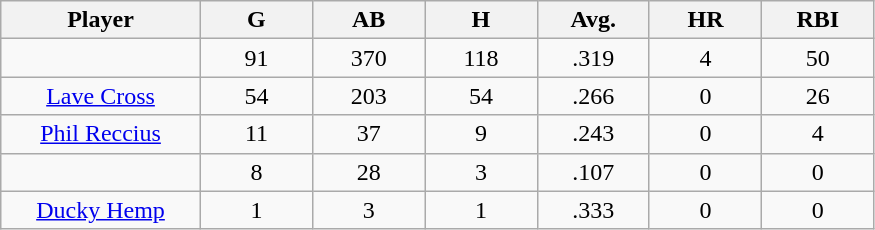<table class="wikitable sortable">
<tr>
<th bgcolor="#DDDDFF" width="16%">Player</th>
<th bgcolor="#DDDDFF" width="9%">G</th>
<th bgcolor="#DDDDFF" width="9%">AB</th>
<th bgcolor="#DDDDFF" width="9%">H</th>
<th bgcolor="#DDDDFF" width="9%">Avg.</th>
<th bgcolor="#DDDDFF" width="9%">HR</th>
<th bgcolor="#DDDDFF" width="9%">RBI</th>
</tr>
<tr align="center">
<td></td>
<td>91</td>
<td>370</td>
<td>118</td>
<td>.319</td>
<td>4</td>
<td>50</td>
</tr>
<tr align="center">
<td><a href='#'>Lave Cross</a></td>
<td>54</td>
<td>203</td>
<td>54</td>
<td>.266</td>
<td>0</td>
<td>26</td>
</tr>
<tr align="center">
<td><a href='#'>Phil Reccius</a></td>
<td>11</td>
<td>37</td>
<td>9</td>
<td>.243</td>
<td>0</td>
<td>4</td>
</tr>
<tr align="center">
<td></td>
<td>8</td>
<td>28</td>
<td>3</td>
<td>.107</td>
<td>0</td>
<td>0</td>
</tr>
<tr align="center">
<td><a href='#'>Ducky Hemp</a></td>
<td>1</td>
<td>3</td>
<td>1</td>
<td>.333</td>
<td>0</td>
<td>0</td>
</tr>
</table>
